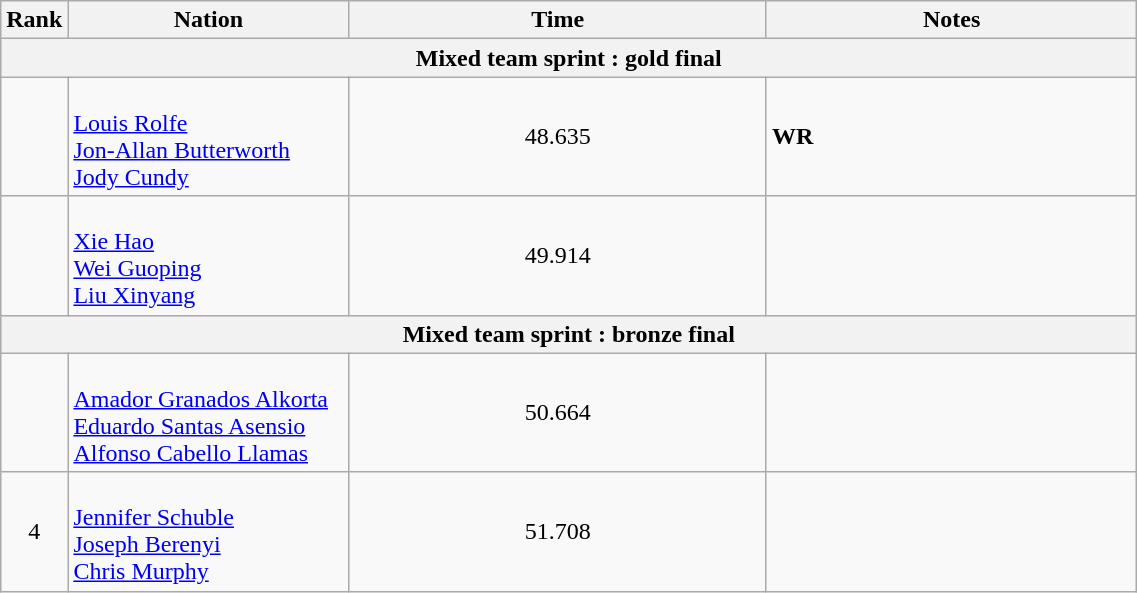<table class="wikitable sortable" width=60%>
<tr>
<th width=20>Rank</th>
<th width=180>Nation</th>
<th>Time</th>
<th>Notes</th>
</tr>
<tr>
<th colspan="4">Mixed team sprint : gold final</th>
</tr>
<tr>
<td align="center"></td>
<td><strong></strong><br><a href='#'>Louis Rolfe</a><br><a href='#'>Jon-Allan Butterworth</a><br><a href='#'>Jody Cundy</a></td>
<td align="center">48.635</td>
<td><strong>WR</strong></td>
</tr>
<tr>
<td align="center"></td>
<td><strong></strong><br><a href='#'>Xie Hao</a><br><a href='#'>Wei Guoping</a><br><a href='#'>Liu Xinyang</a></td>
<td align="center">49.914</td>
<td></td>
</tr>
<tr>
<th colspan="4">Mixed team sprint : bronze final</th>
</tr>
<tr>
<td align="center"></td>
<td><strong></strong><br><a href='#'>Amador Granados Alkorta</a><br><a href='#'>Eduardo Santas Asensio</a><br><a href='#'>Alfonso Cabello Llamas</a></td>
<td align="center">50.664</td>
<td></td>
</tr>
<tr>
<td align="center">4</td>
<td><strong></strong><br><a href='#'>Jennifer Schuble</a><br><a href='#'>Joseph Berenyi</a><br><a href='#'>Chris Murphy</a></td>
<td align="center">51.708</td>
<td></td>
</tr>
</table>
